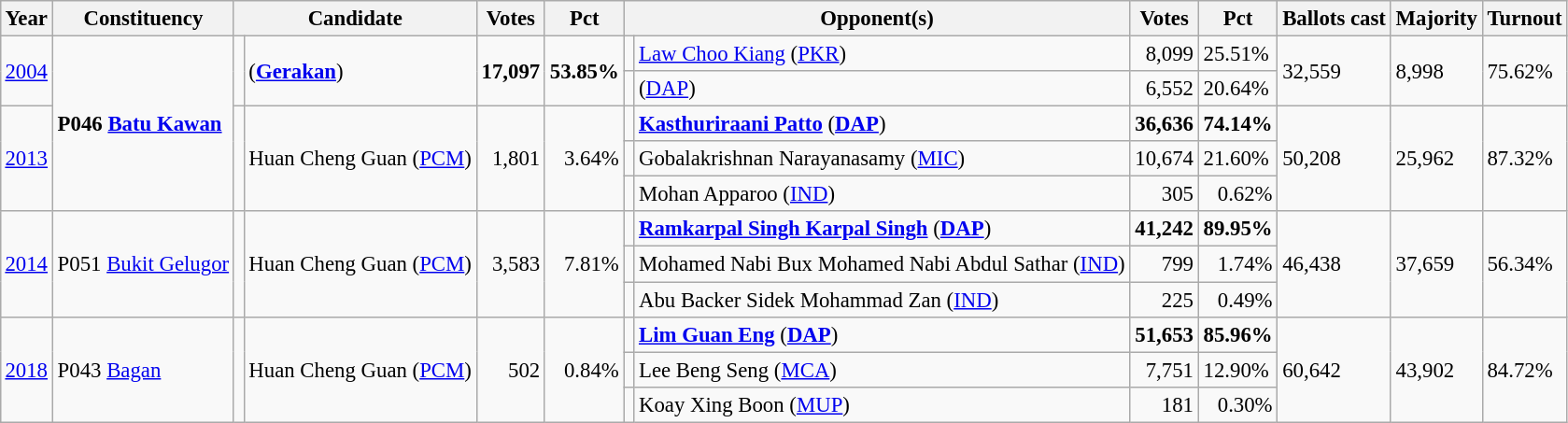<table class="wikitable" style="margin:0.5em ; font-size:95%">
<tr>
<th>Year</th>
<th>Constituency</th>
<th colspan=2>Candidate</th>
<th>Votes</th>
<th>Pct</th>
<th colspan=2>Opponent(s)</th>
<th>Votes</th>
<th>Pct</th>
<th>Ballots cast</th>
<th>Majority</th>
<th>Turnout</th>
</tr>
<tr>
<td rowspan=2><a href='#'>2004</a></td>
<td rowspan=5><strong>P046 <a href='#'>Batu Kawan</a></strong></td>
<td rowspan=2 ></td>
<td rowspan=2><strong></strong> (<a href='#'><strong>Gerakan</strong></a>)</td>
<td rowspan=2 align="right"><strong>17,097</strong></td>
<td rowspan=2><strong>53.85%</strong></td>
<td></td>
<td><a href='#'>Law Choo Kiang</a> (<a href='#'>PKR</a>)</td>
<td align="right">8,099</td>
<td>25.51%</td>
<td rowspan=2>32,559</td>
<td rowspan=2>8,998</td>
<td rowspan=2>75.62%</td>
</tr>
<tr>
<td></td>
<td> (<a href='#'>DAP</a>)</td>
<td align="right">6,552</td>
<td>20.64%</td>
</tr>
<tr>
<td rowspan=3><a href='#'>2013</a></td>
<td rowspan=3 bgcolor=></td>
<td rowspan=3>Huan Cheng Guan (<a href='#'>PCM</a>)</td>
<td rowspan=3 align=right>1,801</td>
<td rowspan=3 align=right>3.64%</td>
<td></td>
<td><strong><a href='#'>Kasthuriraani Patto</a></strong> (<a href='#'><strong>DAP</strong></a>)</td>
<td align=right><strong>36,636</strong></td>
<td><strong>74.14%</strong></td>
<td rowspan=3>50,208</td>
<td rowspan=3>25,962</td>
<td rowspan=3>87.32%</td>
</tr>
<tr>
<td></td>
<td>Gobalakrishnan Narayanasamy (<a href='#'>MIC</a>)</td>
<td align=right>10,674</td>
<td>21.60%</td>
</tr>
<tr>
<td></td>
<td>Mohan Apparoo (<a href='#'>IND</a>)</td>
<td align=right>305</td>
<td align=right>0.62%</td>
</tr>
<tr>
<td rowspan=3><a href='#'>2014</a></td>
<td rowspan=3>P051 <a href='#'>Bukit Gelugor</a></td>
<td rowspan=3 bgcolor=></td>
<td rowspan=3>Huan Cheng Guan (<a href='#'>PCM</a>)</td>
<td rowspan=3 align=right>3,583</td>
<td rowspan=3 align=right>7.81%</td>
<td></td>
<td><strong><a href='#'>Ramkarpal Singh Karpal Singh</a></strong> (<a href='#'><strong>DAP</strong></a>)</td>
<td align=right><strong>41,242</strong></td>
<td><strong>89.95%</strong></td>
<td rowspan=3>46,438</td>
<td rowspan=3>37,659</td>
<td rowspan=3>56.34%</td>
</tr>
<tr>
<td></td>
<td>Mohamed Nabi Bux Mohamed Nabi Abdul Sathar (<a href='#'>IND</a>)</td>
<td align=right>799</td>
<td align=right>1.74%</td>
</tr>
<tr>
<td></td>
<td>Abu Backer Sidek Mohammad Zan (<a href='#'>IND</a>)</td>
<td align=right>225</td>
<td align=right>0.49%</td>
</tr>
<tr>
<td rowspan=3><a href='#'>2018</a></td>
<td rowspan=3>P043 <a href='#'>Bagan</a></td>
<td rowspan=3 bgcolor=></td>
<td rowspan=3>Huan Cheng Guan (<a href='#'>PCM</a>)</td>
<td rowspan=3 align=right>502</td>
<td rowspan=3 align=right>0.84%</td>
<td></td>
<td><strong><a href='#'>Lim Guan Eng</a></strong> (<a href='#'><strong>DAP</strong></a>)</td>
<td align=right><strong>51,653</strong></td>
<td><strong>85.96%</strong></td>
<td rowspan=3>60,642</td>
<td rowspan=3>43,902</td>
<td rowspan=3>84.72%</td>
</tr>
<tr>
<td></td>
<td>Lee Beng Seng (<a href='#'>MCA</a>)</td>
<td align=right>7,751</td>
<td>12.90%</td>
</tr>
<tr>
<td bgcolor=></td>
<td>Koay Xing Boon (<a href='#'>MUP</a>)</td>
<td align=right>181</td>
<td align=right>0.30%</td>
</tr>
</table>
